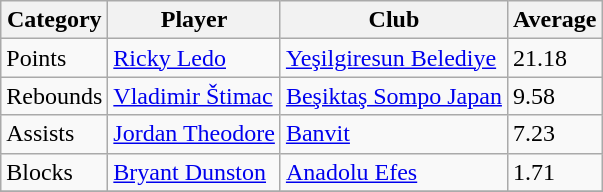<table class="wikitable">
<tr>
<th>Category</th>
<th>Player</th>
<th>Club</th>
<th>Average</th>
</tr>
<tr>
<td>Points</td>
<td> <a href='#'>Ricky Ledo</a></td>
<td><a href='#'>Yeşilgiresun Belediye</a></td>
<td>21.18</td>
</tr>
<tr>
<td>Rebounds</td>
<td> <a href='#'>Vladimir Štimac</a></td>
<td><a href='#'>Beşiktaş Sompo Japan</a></td>
<td>9.58</td>
</tr>
<tr>
<td>Assists</td>
<td> <a href='#'>Jordan Theodore</a></td>
<td><a href='#'>Banvit</a></td>
<td>7.23</td>
</tr>
<tr>
<td>Blocks</td>
<td> <a href='#'>Bryant Dunston</a></td>
<td><a href='#'>Anadolu Efes</a></td>
<td>1.71</td>
</tr>
<tr>
</tr>
</table>
